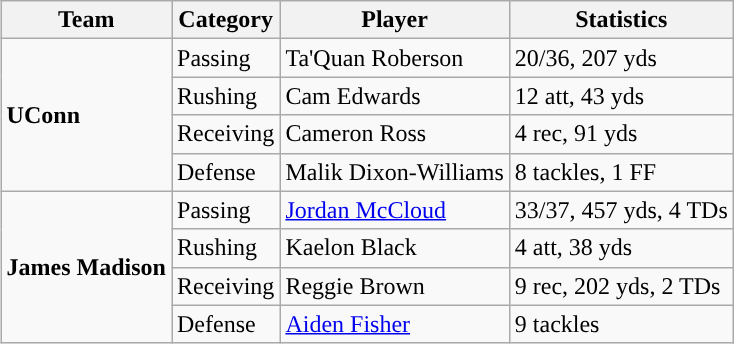<table class="wikitable" style="float: right;">
<tr>
<th>Team</th>
<th>Category</th>
<th>Player</th>
<th>Statistics</th>
</tr>
<tr>
<td rowspan=4><strong>UConn</strong></td>
<td>Passing</td>
<td>Ta'Quan Roberson</td>
<td>20/36, 207 yds</td>
</tr>
<tr>
<td>Rushing</td>
<td>Cam Edwards</td>
<td>12 att, 43 yds</td>
</tr>
<tr>
<td>Receiving</td>
<td>Cameron Ross</td>
<td>4 rec, 91 yds</td>
</tr>
<tr>
<td>Defense</td>
<td>Malik Dixon-Williams</td>
<td>8 tackles, 1 FF</td>
</tr>
<tr>
<td rowspan=4><strong>James Madison</strong></td>
<td>Passing</td>
<td><a href='#'>Jordan McCloud</a></td>
<td>33/37, 457 yds, 4 TDs</td>
</tr>
<tr>
<td>Rushing</td>
<td>Kaelon Black</td>
<td>4 att, 38 yds</td>
</tr>
<tr>
<td>Receiving</td>
<td>Reggie Brown</td>
<td>9 rec, 202 yds, 2 TDs</td>
</tr>
<tr>
<td>Defense</td>
<td><a href='#'>Aiden Fisher</a></td>
<td>9 tackles</td>
</tr>
</table>
